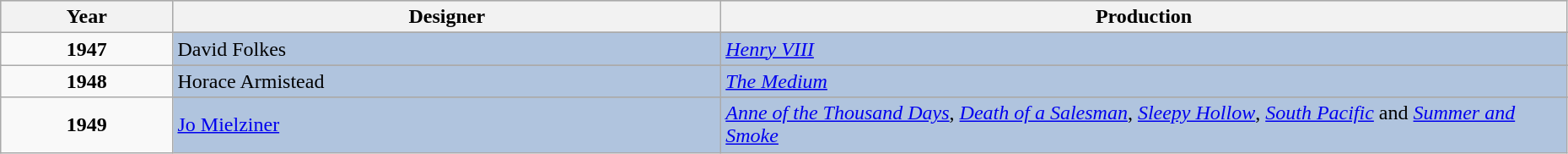<table class="wikitable" style="width:98%;">
<tr style="background:#bebebe;">
<th style="width:11%;">Year</th>
<th style="width:35%;">Designer</th>
<th style="width:54%;">Production</th>
</tr>
<tr>
<td rowspan="2" align="center"><strong>1947</strong><br></td>
</tr>
<tr style="background:#B0C4DE">
<td>David Folkes</td>
<td><em><a href='#'>Henry VIII</a></em></td>
</tr>
<tr>
<td rowspan="2" align="center"><strong>1948</strong><br></td>
</tr>
<tr style="background:#B0C4DE">
<td>Horace Armistead</td>
<td><em><a href='#'>The Medium</a></em></td>
</tr>
<tr>
<td rowspan="2" align="center"><strong>1949</strong><br></td>
</tr>
<tr style="background:#B0C4DE">
<td><a href='#'>Jo Mielziner</a></td>
<td><em><a href='#'>Anne of the Thousand Days</a></em>, <em><a href='#'>Death of a Salesman</a></em>, <em><a href='#'>Sleepy Hollow</a></em>, <em><a href='#'>South Pacific</a></em> and <em><a href='#'>Summer and Smoke</a></em></td>
</tr>
</table>
